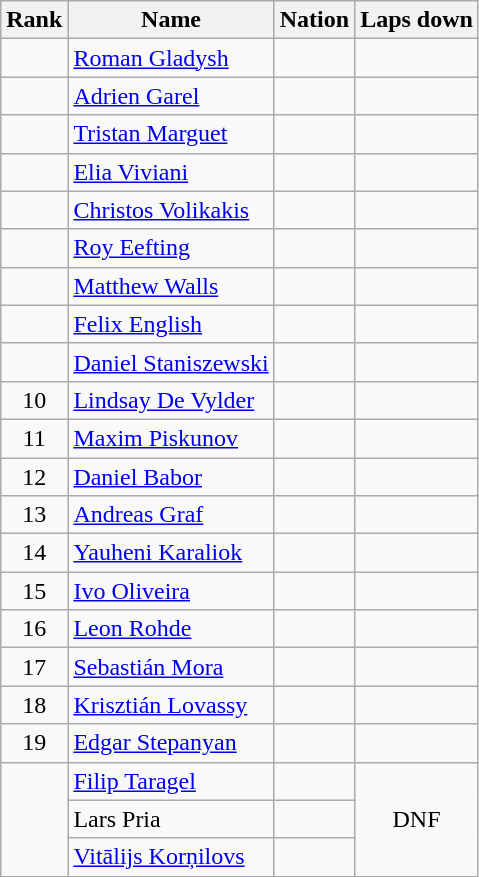<table class="wikitable sortable" style="text-align:center">
<tr>
<th>Rank</th>
<th>Name</th>
<th>Nation</th>
<th>Laps down</th>
</tr>
<tr>
<td></td>
<td align=left><a href='#'>Roman Gladysh</a></td>
<td align=left></td>
<td></td>
</tr>
<tr>
<td></td>
<td align=left><a href='#'>Adrien Garel</a></td>
<td align=left></td>
<td></td>
</tr>
<tr>
<td></td>
<td align=left><a href='#'>Tristan Marguet</a></td>
<td align=left></td>
<td></td>
</tr>
<tr>
<td></td>
<td align=left><a href='#'>Elia Viviani</a></td>
<td align=left></td>
<td></td>
</tr>
<tr>
<td></td>
<td align=left><a href='#'>Christos Volikakis</a></td>
<td align=left></td>
<td></td>
</tr>
<tr>
<td></td>
<td align=left><a href='#'>Roy Eefting</a></td>
<td align=left></td>
<td></td>
</tr>
<tr>
<td></td>
<td align=left><a href='#'>Matthew Walls</a></td>
<td align=left></td>
<td></td>
</tr>
<tr>
<td></td>
<td align=left><a href='#'>Felix English</a></td>
<td align=left></td>
<td></td>
</tr>
<tr>
<td></td>
<td align=left><a href='#'>Daniel Staniszewski</a></td>
<td align=left></td>
<td></td>
</tr>
<tr>
<td>10</td>
<td align=left><a href='#'>Lindsay De Vylder</a></td>
<td align=left></td>
<td></td>
</tr>
<tr>
<td>11</td>
<td align=left><a href='#'>Maxim Piskunov</a></td>
<td align=left></td>
<td></td>
</tr>
<tr>
<td>12</td>
<td align=left><a href='#'>Daniel Babor</a></td>
<td align=left></td>
<td></td>
</tr>
<tr>
<td>13</td>
<td align=left><a href='#'>Andreas Graf</a></td>
<td align=left></td>
<td></td>
</tr>
<tr>
<td>14</td>
<td align=left><a href='#'>Yauheni Karaliok</a></td>
<td align=left></td>
<td></td>
</tr>
<tr>
<td>15</td>
<td align=left><a href='#'>Ivo Oliveira</a></td>
<td align=left></td>
<td></td>
</tr>
<tr>
<td>16</td>
<td align=left><a href='#'>Leon Rohde</a></td>
<td align=left></td>
<td></td>
</tr>
<tr>
<td>17</td>
<td align=left><a href='#'>Sebastián Mora</a></td>
<td align=left></td>
<td></td>
</tr>
<tr>
<td>18</td>
<td align=left><a href='#'>Krisztián Lovassy</a></td>
<td align=left></td>
<td></td>
</tr>
<tr>
<td>19</td>
<td align=left><a href='#'>Edgar Stepanyan</a></td>
<td align=left></td>
<td></td>
</tr>
<tr>
<td rowspan=3></td>
<td align=left><a href='#'>Filip Taragel</a></td>
<td align=left></td>
<td rowspan="3">DNF</td>
</tr>
<tr>
<td align="left">Lars Pria</td>
<td align="left"></td>
</tr>
<tr>
<td align=left><a href='#'>Vitālijs Korņilovs</a></td>
<td align=left></td>
</tr>
</table>
